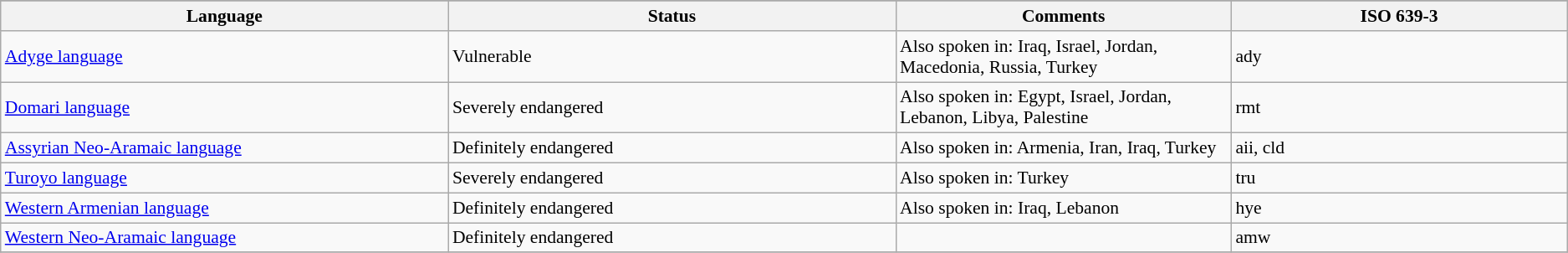<table class="wikitable" align="center" style="font-size:90%">
<tr>
</tr>
<tr>
<th width="20%">Language</th>
<th width="20%">Status</th>
<th width="15%">Comments</th>
<th width="15%">ISO 639-3</th>
</tr>
<tr>
<td><a href='#'>Adyge language</a></td>
<td>Vulnerable</td>
<td>Also spoken in: Iraq, Israel, Jordan, Macedonia, Russia, Turkey</td>
<td>ady</td>
</tr>
<tr>
<td><a href='#'>Domari language</a></td>
<td>Severely endangered</td>
<td>Also spoken in: Egypt, Israel, Jordan, Lebanon, Libya, Palestine</td>
<td>rmt</td>
</tr>
<tr>
<td><a href='#'>Assyrian Neo-Aramaic language</a></td>
<td>Definitely endangered</td>
<td>Also spoken in: Armenia, Iran, Iraq, Turkey</td>
<td>aii, cld</td>
</tr>
<tr>
<td><a href='#'>Turoyo language</a></td>
<td>Severely endangered</td>
<td>Also spoken in: Turkey</td>
<td>tru</td>
</tr>
<tr>
<td><a href='#'>Western Armenian language</a></td>
<td>Definitely endangered</td>
<td>Also spoken in: Iraq, Lebanon</td>
<td>hye</td>
</tr>
<tr>
<td><a href='#'>Western Neo-Aramaic language</a></td>
<td>Definitely endangered</td>
<td> </td>
<td>amw</td>
</tr>
<tr>
</tr>
</table>
